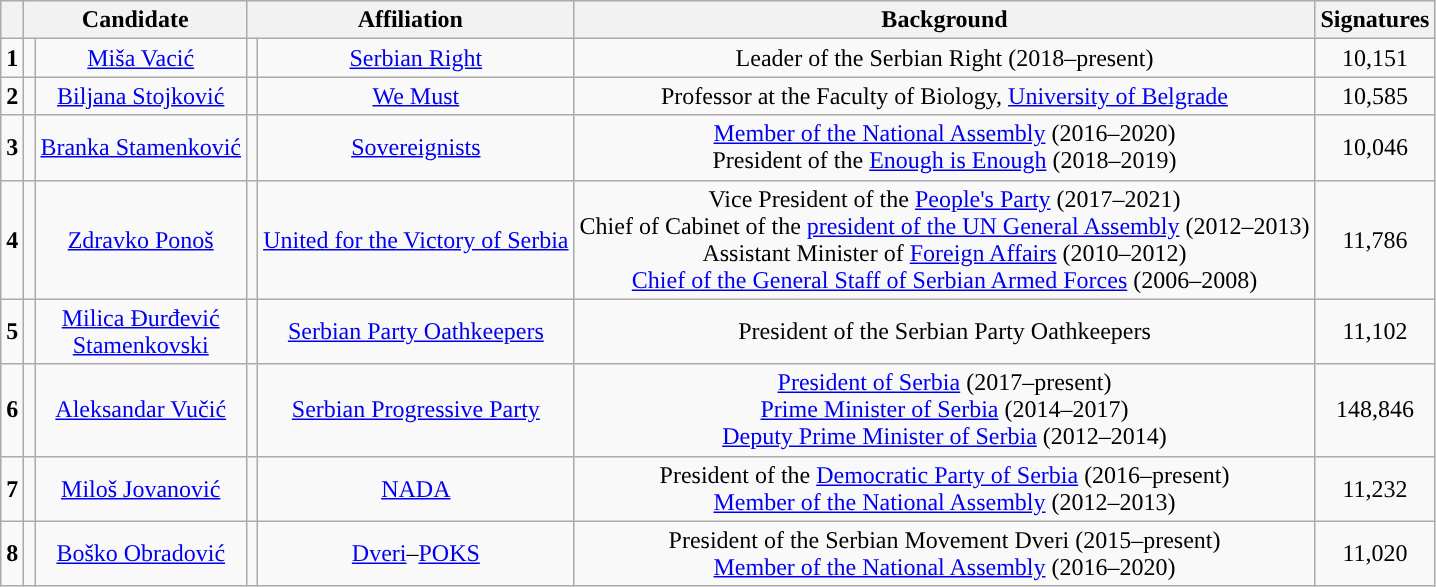<table class="wikitable" style="text-align:center">
<tr>
<th></th>
<th colspan="2">Candidate</th>
<th colspan="2">Affiliation</th>
<th>Background</th>
<th>Signatures</th>
</tr>
<tr>
<td><strong>1</strong></td>
<td></td>
<td><a href='#'>Miša Vacić</a></td>
<td style="background:"></td>
<td><a href='#'>Serbian Right</a></td>
<td>Leader of the Serbian Right (2018–present)</td>
<td>10,151</td>
</tr>
<tr>
<td><strong>2</strong></td>
<td></td>
<td><a href='#'>Biljana Stojković</a></td>
<td style="background:"></td>
<td><a href='#'>We Must</a></td>
<td>Professor at the Faculty of Biology, <a href='#'>University of Belgrade</a></td>
<td>10,585</td>
</tr>
<tr>
<td><strong>3</strong></td>
<td></td>
<td><a href='#'>Branka Stamenković</a></td>
<td style="background:"></td>
<td><a href='#'>Sovereignists</a></td>
<td><a href='#'>Member of the National Assembly</a> (2016–2020)<br>President of the <a href='#'>Enough is Enough</a> (2018–2019)</td>
<td>10,046</td>
</tr>
<tr>
<td><strong>4</strong></td>
<td></td>
<td><a href='#'>Zdravko Ponoš</a></td>
<td style="background:"></td>
<td><a href='#'>United for the Victory of Serbia</a></td>
<td>Vice President of the <a href='#'>People's Party</a> (2017–2021)<br>Chief of Cabinet of the <a href='#'>president of the UN General Assembly</a> (2012–2013)<br>Assistant Minister of <a href='#'>Foreign Affairs</a> (2010–2012)<br><a href='#'>Chief of the General Staff of Serbian Armed Forces</a> (2006–2008)</td>
<td>11,786</td>
</tr>
<tr>
<td><strong>5</strong></td>
<td></td>
<td><a href='#'>Milica Đurđević<br>Stamenkovski</a></td>
<td style="background:"></td>
<td><a href='#'>Serbian Party Oathkeepers</a></td>
<td>President of the Serbian Party Oathkeepers</td>
<td>11,102</td>
</tr>
<tr>
<td><strong>6</strong></td>
<td></td>
<td><a href='#'>Aleksandar Vučić</a></td>
<td style="background:"></td>
<td><a href='#'>Serbian Progressive Party</a></td>
<td><a href='#'>President of Serbia</a> (2017–present)<br><a href='#'>Prime Minister of Serbia</a> (2014–2017)<br><a href='#'>Deputy Prime Minister of Serbia</a> (2012–2014)</td>
<td>148,846</td>
</tr>
<tr>
<td><strong>7</strong></td>
<td></td>
<td><a href='#'>Miloš Jovanović</a></td>
<td style="background:"></td>
<td><a href='#'>NADA</a></td>
<td>President of the <a href='#'>Democratic Party of Serbia</a> (2016–present)<br><a href='#'>Member of the National Assembly</a> (2012–2013)</td>
<td>11,232</td>
</tr>
<tr>
<td><strong>8</strong></td>
<td></td>
<td><a href='#'>Boško Obradović</a></td>
<td style="background:"></td>
<td><a href='#'>Dveri</a>–<a href='#'>POKS</a></td>
<td>President of the Serbian Movement Dveri (2015–present)<br><a href='#'>Member of the National Assembly</a> (2016–2020)</td>
<td>11,020</td>
</tr>
</table>
